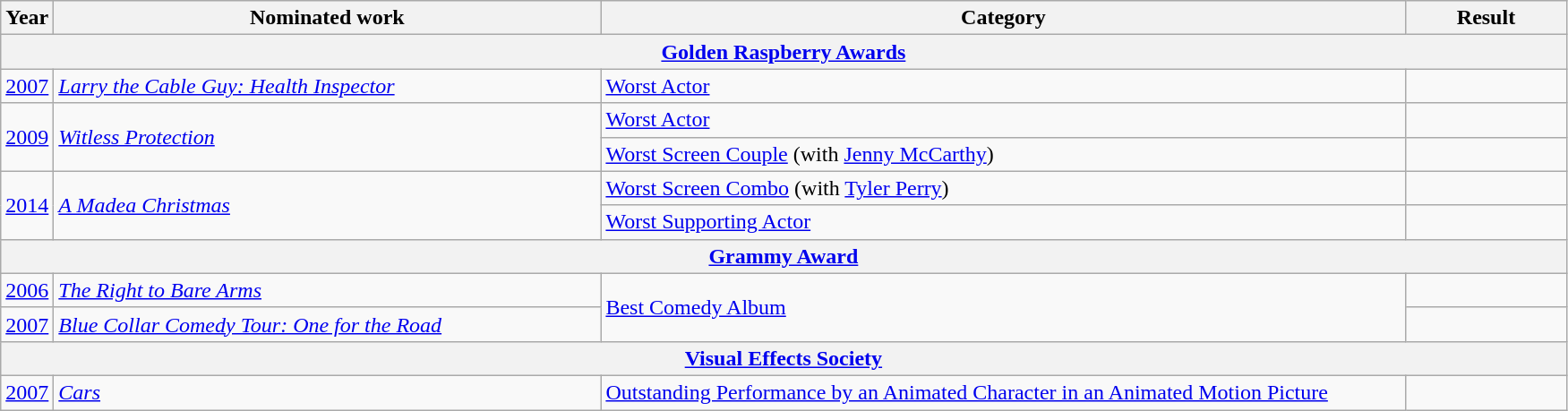<table class=wikitable>
<tr>
<th scope="col" style="width:1em;">Year</th>
<th scope="col" style="width:25em;">Nominated work</th>
<th scope="col" style="width:37em;">Category</th>
<th scope="col" style="width:7em;">Result</th>
</tr>
<tr>
<th scope="col" colspan="6"><a href='#'>Golden Raspberry Awards</a></th>
</tr>
<tr>
<td><a href='#'>2007</a></td>
<td><em><a href='#'>Larry the Cable Guy: Health Inspector</a></em></td>
<td><a href='#'>Worst Actor</a></td>
<td></td>
</tr>
<tr>
<td rowspan="2"><a href='#'>2009</a></td>
<td rowspan="2"><em><a href='#'>Witless Protection</a></em></td>
<td><a href='#'>Worst Actor</a></td>
<td></td>
</tr>
<tr>
<td><a href='#'>Worst Screen Couple</a> <span>(with <a href='#'>Jenny McCarthy</a>)</span></td>
<td></td>
</tr>
<tr>
<td rowspan="2"><a href='#'>2014</a></td>
<td rowspan="2"><em><a href='#'>A Madea Christmas</a></em></td>
<td><a href='#'>Worst Screen Combo</a> <span>(with <a href='#'>Tyler Perry</a>)</span></td>
<td></td>
</tr>
<tr>
<td><a href='#'>Worst Supporting Actor</a></td>
<td></td>
</tr>
<tr>
<th scope="col" colspan="6"><a href='#'>Grammy Award</a></th>
</tr>
<tr>
<td><a href='#'>2006</a></td>
<td><em><a href='#'>The Right to Bare Arms</a></em></td>
<td rowspan="2"><a href='#'>Best Comedy Album</a></td>
<td></td>
</tr>
<tr>
<td><a href='#'>2007</a></td>
<td><em><a href='#'>Blue Collar Comedy Tour: One for the Road</a></em></td>
<td></td>
</tr>
<tr>
<th scope="col" colspan="6"><a href='#'>Visual Effects Society</a></th>
</tr>
<tr>
<td><a href='#'>2007</a></td>
<td><em><a href='#'>Cars</a></em></td>
<td><a href='#'>Outstanding Performance by an Animated Character in an Animated Motion Picture</a></td>
<td></td>
</tr>
</table>
